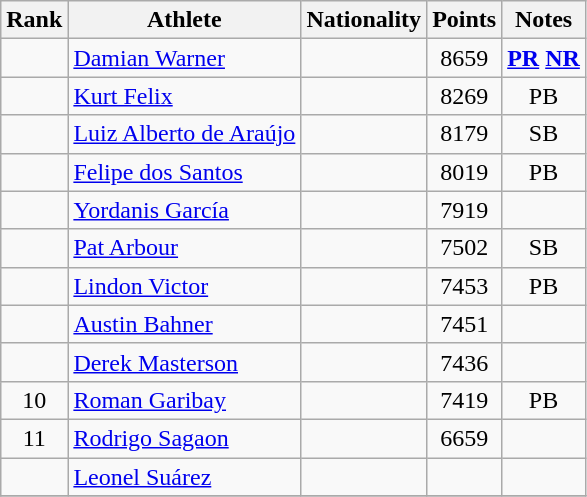<table class="wikitable sortable" style="text-align:center">
<tr>
<th>Rank</th>
<th>Athlete</th>
<th>Nationality</th>
<th>Points</th>
<th>Notes</th>
</tr>
<tr>
<td></td>
<td align=left><a href='#'>Damian Warner</a></td>
<td align=left></td>
<td>8659</td>
<td><strong><a href='#'>PR</a></strong> <strong><a href='#'>NR</a></strong></td>
</tr>
<tr>
<td></td>
<td align=left><a href='#'>Kurt Felix</a></td>
<td align=left></td>
<td>8269</td>
<td>PB</td>
</tr>
<tr>
<td></td>
<td align=left><a href='#'>Luiz Alberto de Araújo</a></td>
<td align=left></td>
<td>8179</td>
<td>SB</td>
</tr>
<tr>
<td></td>
<td align=left><a href='#'>Felipe dos Santos</a></td>
<td align=left></td>
<td>8019</td>
<td>PB</td>
</tr>
<tr>
<td></td>
<td align=left><a href='#'>Yordanis García</a></td>
<td align=left></td>
<td>7919</td>
<td></td>
</tr>
<tr>
<td></td>
<td align=left><a href='#'>Pat Arbour</a></td>
<td align=left></td>
<td>7502</td>
<td>SB</td>
</tr>
<tr>
<td></td>
<td align=left><a href='#'>Lindon Victor</a></td>
<td align=left></td>
<td>7453</td>
<td>PB</td>
</tr>
<tr>
<td></td>
<td align=left><a href='#'>Austin Bahner</a></td>
<td align=left></td>
<td>7451</td>
<td></td>
</tr>
<tr>
<td></td>
<td align=left><a href='#'>Derek Masterson</a></td>
<td align=left></td>
<td>7436</td>
<td></td>
</tr>
<tr>
<td>10</td>
<td align=left><a href='#'>Roman Garibay</a></td>
<td align=left></td>
<td>7419</td>
<td>PB</td>
</tr>
<tr>
<td>11</td>
<td align=left><a href='#'>Rodrigo Sagaon</a></td>
<td align=left></td>
<td>6659</td>
<td></td>
</tr>
<tr>
<td></td>
<td align=left><a href='#'>Leonel Suárez</a></td>
<td align=left></td>
<td></td>
<td></td>
</tr>
<tr>
</tr>
</table>
